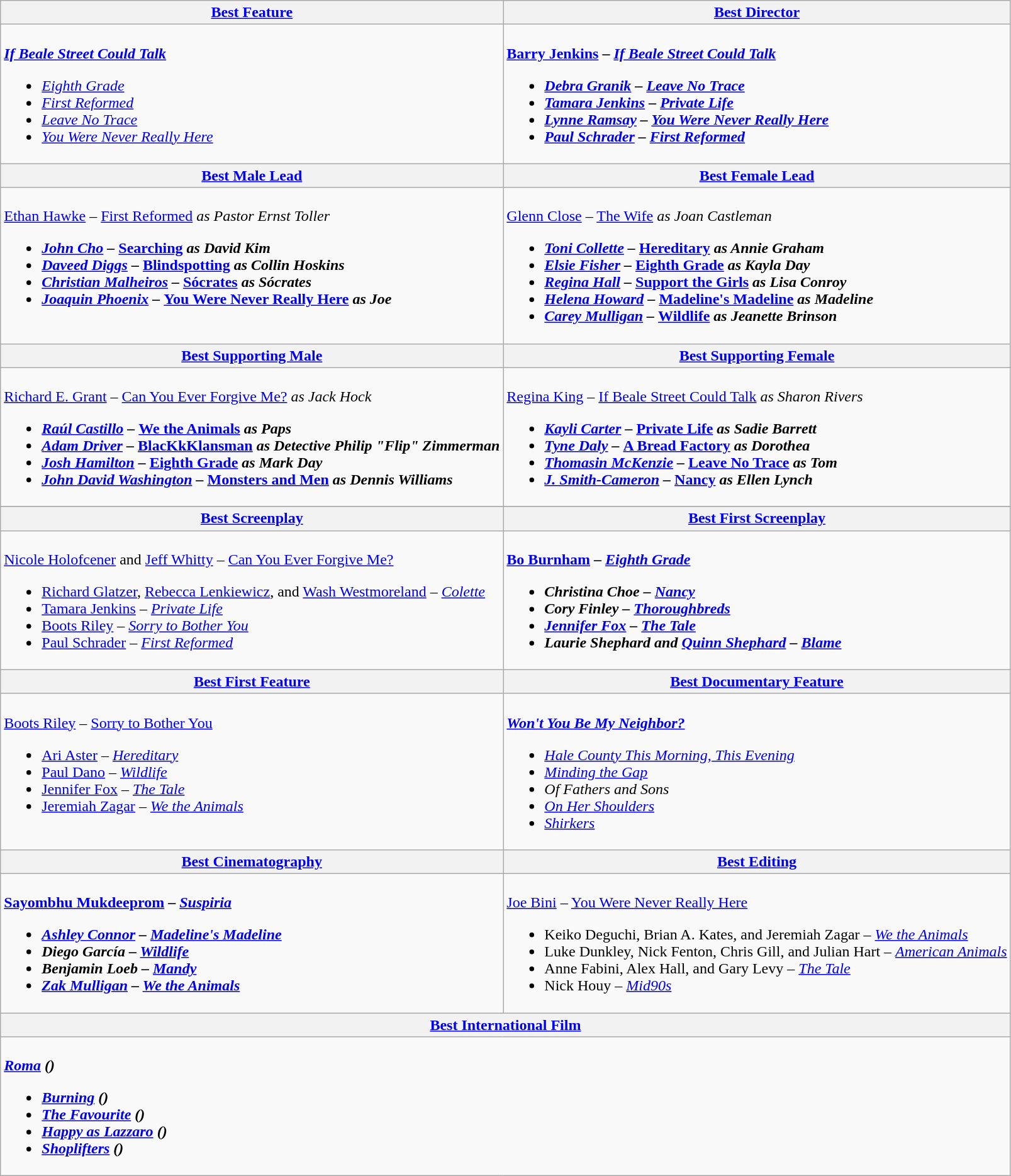<table class=wikitable style="width=100%">
<tr>
<th style="width=50%"><a href='#'>Best Feature</a></th>
<th style="width=50%"><a href='#'>Best Director</a></th>
</tr>
<tr>
<td valign="top"><br><strong><em><a href='#'>If Beale Street Could Talk</a></em></strong><ul><li><em><a href='#'>Eighth Grade</a></em></li><li><em><a href='#'>First Reformed</a></em></li><li><em><a href='#'>Leave No Trace</a></em></li><li><em><a href='#'>You Were Never Really Here</a></em></li></ul></td>
<td valign="top"><br><strong><a href='#'>Barry Jenkins</a> – <em><a href='#'>If Beale Street Could Talk</a><strong><em><ul><li><a href='#'>Debra Granik</a> – </em><a href='#'>Leave No Trace</a><em></li><li><a href='#'>Tamara Jenkins</a> – </em><a href='#'>Private Life</a><em></li><li><a href='#'>Lynne Ramsay</a> – </em><a href='#'>You Were Never Really Here</a><em></li><li><a href='#'>Paul Schrader</a> – </em><a href='#'>First Reformed</a><em></li></ul></td>
</tr>
<tr>
<th style="width=50%"><a href='#'>Best Male Lead</a></th>
<th style="width=50%"><a href='#'>Best Female Lead</a></th>
</tr>
<tr>
<td valign="top"><br></strong><a href='#'>Ethan Hawke</a> – </em><a href='#'>First Reformed</a><em> as Pastor Ernst Toller<strong><ul><li><a href='#'>John Cho</a> – </em><a href='#'>Searching</a><em> as David Kim</li><li><a href='#'>Daveed Diggs</a> – </em><a href='#'>Blindspotting</a><em> as Collin Hoskins</li><li><a href='#'>Christian Malheiros</a> – </em><a href='#'>Sócrates</a><em> as Sócrates</li><li><a href='#'>Joaquin Phoenix</a> – </em><a href='#'>You Were Never Really Here</a><em> as Joe</li></ul></td>
<td valign="top"><br></strong><a href='#'>Glenn Close</a> – </em><a href='#'>The Wife</a><em> as Joan Castleman<strong><ul><li><a href='#'>Toni Collette</a> – </em><a href='#'>Hereditary</a><em> as Annie Graham</li><li><a href='#'>Elsie Fisher</a> – </em><a href='#'>Eighth Grade</a><em> as Kayla Day</li><li><a href='#'>Regina Hall</a> – </em><a href='#'>Support the Girls</a><em> as Lisa Conroy</li><li><a href='#'>Helena Howard</a> – </em><a href='#'>Madeline's Madeline</a><em> as Madeline</li><li><a href='#'>Carey Mulligan</a> – </em><a href='#'>Wildlife</a><em> as Jeanette Brinson</li></ul></td>
</tr>
<tr>
<th style="width=50%"><a href='#'>Best Supporting Male</a></th>
<th style="width=50%"><a href='#'>Best Supporting Female</a></th>
</tr>
<tr>
<td valign="top"><br></strong><a href='#'>Richard E. Grant</a> – </em><a href='#'>Can You Ever Forgive Me?</a><em> as Jack Hock<strong><ul><li><a href='#'>Raúl Castillo</a> – </em><a href='#'>We the Animals</a><em> as Paps</li><li><a href='#'>Adam Driver</a> – </em><a href='#'>BlacKkKlansman</a><em> as Detective Philip "Flip" Zimmerman</li><li><a href='#'>Josh Hamilton</a> – </em><a href='#'>Eighth Grade</a><em> as Mark Day</li><li><a href='#'>John David Washington</a> – </em><a href='#'>Monsters and Men</a><em> as Dennis Williams</li></ul></td>
<td valign="top"><br></strong><a href='#'>Regina King</a> – </em><a href='#'>If Beale Street Could Talk</a><em> as Sharon Rivers<strong><ul><li><a href='#'>Kayli Carter</a> – </em><a href='#'>Private Life</a><em> as Sadie Barrett</li><li><a href='#'>Tyne Daly</a> – </em><a href='#'>A Bread Factory</a><em> as Dorothea</li><li><a href='#'>Thomasin McKenzie</a> – </em><a href='#'>Leave No Trace</a><em> as Tom</li><li><a href='#'>J. Smith-Cameron</a> – </em><a href='#'>Nancy</a><em> as Ellen Lynch</li></ul></td>
</tr>
<tr>
</tr>
<tr>
<th style="width=50%"><a href='#'>Best Screenplay</a></th>
<th style="width=50%"><a href='#'>Best First Screenplay</a></th>
</tr>
<tr>
<td valign="top"><br></strong><a href='#'>Nicole Holofcener</a> and <a href='#'>Jeff Whitty</a> – </em><a href='#'>Can You Ever Forgive Me?</a></em></strong><ul><li><a href='#'>Richard Glatzer</a>, <a href='#'>Rebecca Lenkiewicz</a>, and <a href='#'>Wash Westmoreland</a> – <em><a href='#'>Colette</a></em></li><li><a href='#'>Tamara Jenkins</a> – <em><a href='#'>Private Life</a></em></li><li><a href='#'>Boots Riley</a> – <em><a href='#'>Sorry to Bother You</a></em></li><li><a href='#'>Paul Schrader</a> – <em><a href='#'>First Reformed</a></em></li></ul></td>
<td valign="top"><br><strong><a href='#'>Bo Burnham</a> – <em><a href='#'>Eighth Grade</a><strong><em><ul><li>Christina Choe – </em><a href='#'>Nancy</a><em></li><li>Cory Finley – </em><a href='#'>Thoroughbreds</a><em></li><li><a href='#'>Jennifer Fox</a> – </em><a href='#'>The Tale</a><em></li><li>Laurie Shephard and <a href='#'>Quinn Shephard</a> – </em><a href='#'>Blame</a><em></li></ul></td>
</tr>
<tr>
<th style="width=50%"><a href='#'>Best First Feature</a></th>
<th style="width=50%"><a href='#'>Best Documentary Feature</a></th>
</tr>
<tr>
<td valign="top"><br></strong><a href='#'>Boots Riley</a> – </em><a href='#'>Sorry to Bother You</a></em></strong><ul><li><a href='#'>Ari Aster</a> – <em><a href='#'>Hereditary</a></em></li><li><a href='#'>Paul Dano</a> – <em><a href='#'>Wildlife</a></em></li><li><a href='#'>Jennifer Fox</a> – <em><a href='#'>The Tale</a></em></li><li><a href='#'>Jeremiah Zagar</a> – <em><a href='#'>We the Animals</a></em></li></ul></td>
<td valign="top"><br><strong><em><a href='#'>Won't You Be My Neighbor?</a></em></strong><ul><li><em><a href='#'>Hale County This Morning, This Evening</a></em></li><li><em><a href='#'>Minding the Gap</a></em></li><li><em>Of Fathers and Sons</em></li><li><em><a href='#'>On Her Shoulders</a></em></li><li><em><a href='#'>Shirkers</a></em></li></ul></td>
</tr>
<tr>
<th style="width=50%"><a href='#'>Best Cinematography</a></th>
<th style="width=50%"><a href='#'>Best Editing</a></th>
</tr>
<tr>
<td valign="top"><br><strong><a href='#'>Sayombhu Mukdeeprom</a> – <em><a href='#'>Suspiria</a><strong><em><ul><li><a href='#'>Ashley Connor</a> – </em><a href='#'>Madeline's Madeline</a><em></li><li>Diego García – </em><a href='#'>Wildlife</a><em></li><li>Benjamin Loeb – </em><a href='#'>Mandy</a><em></li><li><a href='#'>Zak Mulligan</a> – </em><a href='#'>We the Animals</a><em></li></ul></td>
<td valign="top"><br></strong><a href='#'>Joe Bini</a> – </em><a href='#'>You Were Never Really Here</a></em></strong><ul><li>Keiko Deguchi, Brian A. Kates, and Jeremiah Zagar – <em><a href='#'>We the Animals</a></em></li><li>Luke Dunkley, Nick Fenton, Chris Gill, and Julian Hart – <em><a href='#'>American Animals</a></em></li><li>Anne Fabini, Alex Hall, and Gary Levy – <em><a href='#'>The Tale</a></em></li><li>Nick Houy – <em><a href='#'>Mid90s</a></em></li></ul></td>
</tr>
<tr>
<th colspan="2" style="width=50%"><a href='#'>Best International Film</a></th>
</tr>
<tr>
<td colspan="2" valign="top"><br><strong><em><a href='#'>Roma</a><em> ()<strong><ul><li></em><a href='#'>Burning</a><em> ()</li><li></em><a href='#'>The Favourite</a><em> ()</li><li></em><a href='#'>Happy as Lazzaro</a><em> ()</li><li></em><a href='#'>Shoplifters</a><em> ()</li></ul></td>
</tr>
</table>
